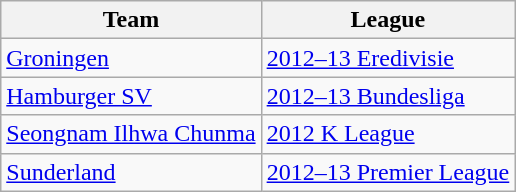<table class="wikitable">
<tr>
<th>Team</th>
<th>League</th>
</tr>
<tr>
<td> <a href='#'>Groningen</a></td>
<td><a href='#'>2012–13 Eredivisie</a></td>
</tr>
<tr>
<td> <a href='#'>Hamburger SV</a></td>
<td><a href='#'>2012–13 Bundesliga</a></td>
</tr>
<tr>
<td> <a href='#'>Seongnam Ilhwa Chunma</a></td>
<td><a href='#'>2012 K League</a></td>
</tr>
<tr>
<td> <a href='#'>Sunderland</a></td>
<td><a href='#'>2012–13 Premier League</a></td>
</tr>
</table>
